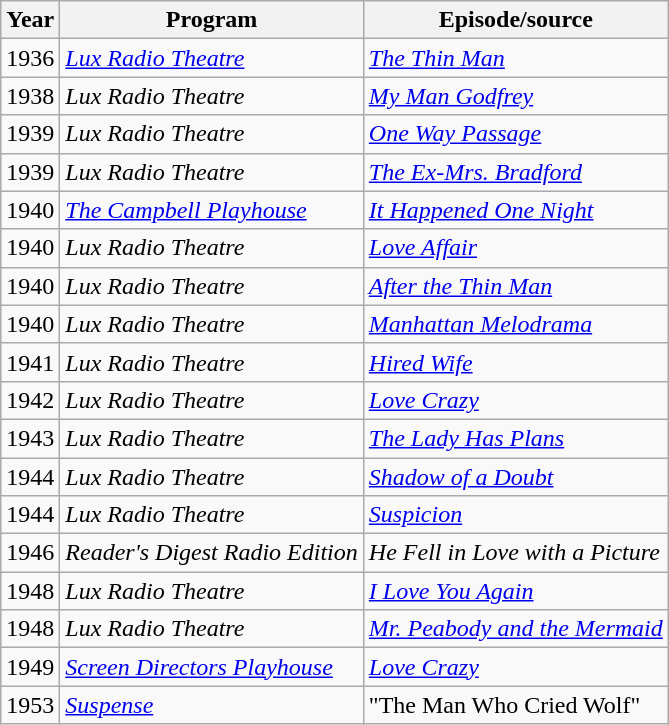<table class="wikitable">
<tr>
<th>Year</th>
<th>Program</th>
<th>Episode/source</th>
</tr>
<tr>
<td>1936</td>
<td><em><a href='#'>Lux Radio Theatre</a></em></td>
<td><em><a href='#'>The Thin Man</a></em></td>
</tr>
<tr>
<td>1938</td>
<td><em>Lux Radio Theatre</em></td>
<td><em><a href='#'>My Man Godfrey</a></em></td>
</tr>
<tr>
<td>1939</td>
<td><em>Lux Radio Theatre</em></td>
<td><em><a href='#'>One Way Passage</a></em></td>
</tr>
<tr>
<td>1939</td>
<td><em>Lux Radio Theatre</em></td>
<td><em><a href='#'>The Ex-Mrs. Bradford</a></em></td>
</tr>
<tr>
<td>1940</td>
<td><em><a href='#'>The Campbell Playhouse</a></em></td>
<td><em><a href='#'>It Happened One Night</a></em></td>
</tr>
<tr>
<td>1940</td>
<td><em>Lux Radio Theatre</em></td>
<td><em><a href='#'>Love Affair</a></em></td>
</tr>
<tr>
<td>1940</td>
<td><em>Lux Radio Theatre</em></td>
<td><em><a href='#'>After the Thin Man</a></em></td>
</tr>
<tr>
<td>1940</td>
<td><em>Lux Radio Theatre</em></td>
<td><em><a href='#'>Manhattan Melodrama</a></em></td>
</tr>
<tr>
<td>1941</td>
<td><em>Lux Radio Theatre</em></td>
<td><em><a href='#'>Hired Wife</a></em></td>
</tr>
<tr>
<td>1942</td>
<td><em>Lux Radio Theatre</em></td>
<td><em><a href='#'>Love Crazy</a></em></td>
</tr>
<tr>
<td>1943</td>
<td><em>Lux Radio Theatre</em></td>
<td><em><a href='#'>The Lady Has Plans</a></em></td>
</tr>
<tr>
<td>1944</td>
<td><em>Lux Radio Theatre</em></td>
<td><em><a href='#'>Shadow of a Doubt</a></em></td>
</tr>
<tr>
<td>1944</td>
<td><em>Lux Radio Theatre</em></td>
<td><em><a href='#'>Suspicion</a></em></td>
</tr>
<tr>
<td>1946</td>
<td><em>Reader's Digest Radio Edition</em></td>
<td><em>He Fell in Love with a Picture</em></td>
</tr>
<tr>
<td>1948</td>
<td><em>Lux Radio Theatre</em></td>
<td><em><a href='#'>I Love You Again</a></em></td>
</tr>
<tr>
<td>1948</td>
<td><em>Lux Radio Theatre</em></td>
<td><em><a href='#'>Mr. Peabody and the Mermaid</a></em></td>
</tr>
<tr>
<td>1949</td>
<td><em><a href='#'>Screen Directors Playhouse</a></em></td>
<td><em><a href='#'>Love Crazy</a></em></td>
</tr>
<tr>
<td>1953</td>
<td><em><a href='#'>Suspense</a></em></td>
<td>"The Man Who Cried Wolf"</td>
</tr>
</table>
